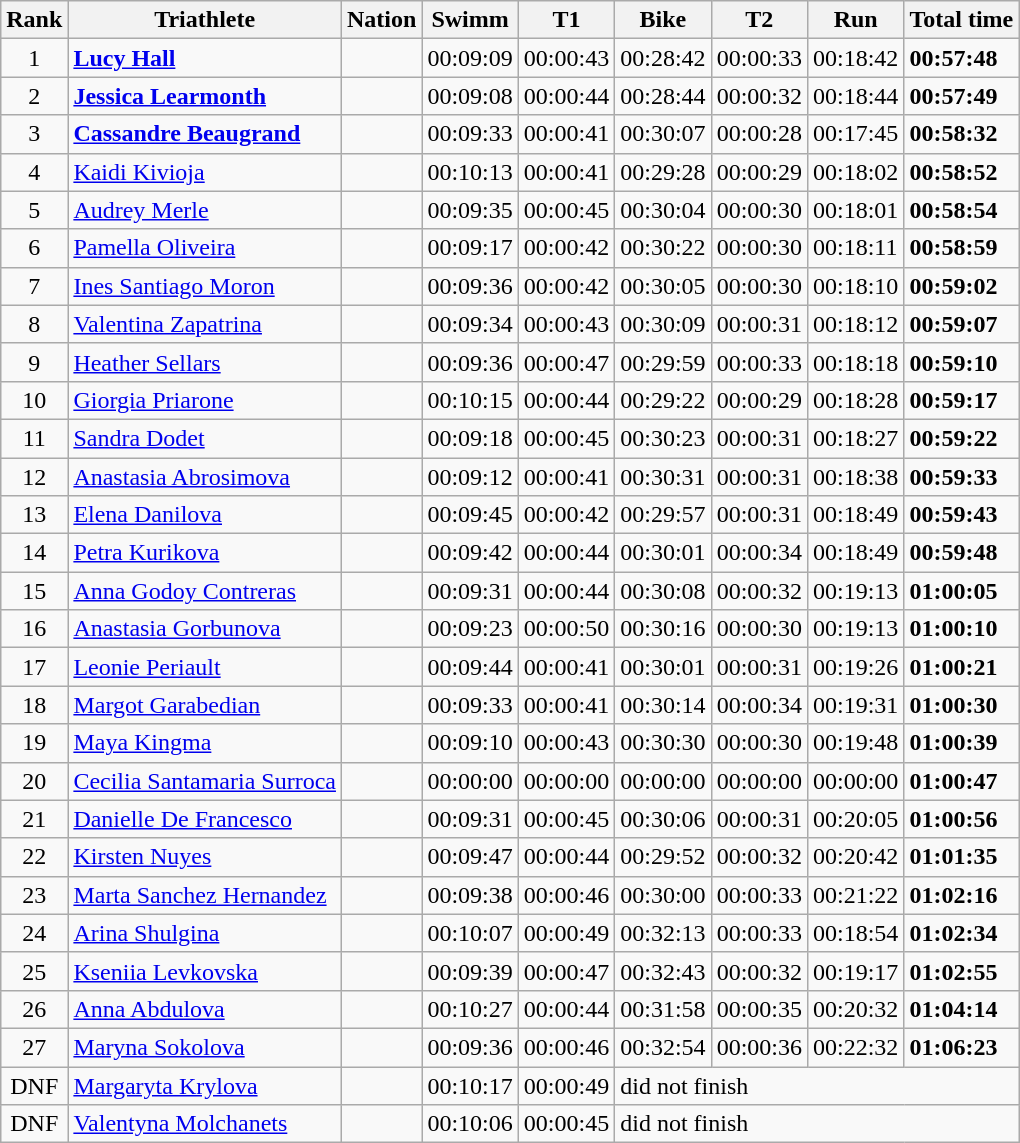<table class="wikitable sortable" style="text-align:left">
<tr>
<th>Rank</th>
<th>Triathlete</th>
<th>Nation</th>
<th>Swimm</th>
<th>T1</th>
<th>Bike</th>
<th>T2</th>
<th>Run</th>
<th>Total time</th>
</tr>
<tr>
<td align=center>1</td>
<td><strong><a href='#'>Lucy Hall</a></strong></td>
<td><strong></strong></td>
<td>00:09:09</td>
<td>00:00:43</td>
<td>00:28:42</td>
<td>00:00:33</td>
<td>00:18:42</td>
<td><strong>00:57:48</strong></td>
</tr>
<tr>
<td align=center>2</td>
<td><strong><a href='#'>Jessica Learmonth</a></strong></td>
<td><strong></strong></td>
<td>00:09:08</td>
<td>00:00:44</td>
<td>00:28:44</td>
<td>00:00:32</td>
<td>00:18:44</td>
<td><strong>00:57:49</strong></td>
</tr>
<tr>
<td align=center>3</td>
<td><strong><a href='#'>Cassandre Beaugrand</a></strong></td>
<td><strong></strong></td>
<td>00:09:33</td>
<td>00:00:41</td>
<td>00:30:07</td>
<td>00:00:28</td>
<td>00:17:45</td>
<td><strong>00:58:32</strong></td>
</tr>
<tr>
<td align=center>4</td>
<td><a href='#'>Kaidi Kivioja</a></td>
<td></td>
<td>00:10:13</td>
<td>00:00:41</td>
<td>00:29:28</td>
<td>00:00:29</td>
<td>00:18:02</td>
<td><strong>00:58:52</strong></td>
</tr>
<tr>
<td align=center>5</td>
<td><a href='#'>Audrey Merle</a></td>
<td></td>
<td>00:09:35</td>
<td>00:00:45</td>
<td>00:30:04</td>
<td>00:00:30</td>
<td>00:18:01</td>
<td><strong>00:58:54</strong></td>
</tr>
<tr>
<td align=center>6</td>
<td><a href='#'>Pamella Oliveira</a></td>
<td></td>
<td>00:09:17</td>
<td>00:00:42</td>
<td>00:30:22</td>
<td>00:00:30</td>
<td>00:18:11</td>
<td><strong>00:58:59</strong></td>
</tr>
<tr>
<td align=center>7</td>
<td><a href='#'>Ines Santiago Moron</a></td>
<td></td>
<td>00:09:36</td>
<td>00:00:42</td>
<td>00:30:05</td>
<td>00:00:30</td>
<td>00:18:10</td>
<td><strong>00:59:02</strong></td>
</tr>
<tr>
<td align=center>8</td>
<td><a href='#'>Valentina Zapatrina</a></td>
<td></td>
<td>00:09:34</td>
<td>00:00:43</td>
<td>00:30:09</td>
<td>00:00:31</td>
<td>00:18:12</td>
<td><strong>00:59:07</strong></td>
</tr>
<tr>
<td align=center>9</td>
<td><a href='#'>Heather Sellars</a></td>
<td></td>
<td>00:09:36</td>
<td>00:00:47</td>
<td>00:29:59</td>
<td>00:00:33</td>
<td>00:18:18</td>
<td><strong>00:59:10</strong></td>
</tr>
<tr>
<td align=center>10</td>
<td><a href='#'>Giorgia Priarone</a></td>
<td></td>
<td>00:10:15</td>
<td>00:00:44</td>
<td>00:29:22</td>
<td>00:00:29</td>
<td>00:18:28</td>
<td><strong>00:59:17</strong></td>
</tr>
<tr>
<td align=center>11</td>
<td><a href='#'>Sandra Dodet</a></td>
<td></td>
<td>00:09:18</td>
<td>00:00:45</td>
<td>00:30:23</td>
<td>00:00:31</td>
<td>00:18:27</td>
<td><strong>00:59:22</strong></td>
</tr>
<tr>
<td align=center>12</td>
<td><a href='#'>Anastasia Abrosimova</a></td>
<td></td>
<td>00:09:12</td>
<td>00:00:41</td>
<td>00:30:31</td>
<td>00:00:31</td>
<td>00:18:38</td>
<td><strong>00:59:33</strong></td>
</tr>
<tr>
<td align=center>13</td>
<td><a href='#'>Elena Danilova</a></td>
<td></td>
<td>00:09:45</td>
<td>00:00:42</td>
<td>00:29:57</td>
<td>00:00:31</td>
<td>00:18:49</td>
<td><strong>00:59:43</strong></td>
</tr>
<tr>
<td align=center>14</td>
<td><a href='#'>Petra Kurikova</a></td>
<td></td>
<td>00:09:42</td>
<td>00:00:44</td>
<td>00:30:01</td>
<td>00:00:34</td>
<td>00:18:49</td>
<td><strong>00:59:48</strong></td>
</tr>
<tr>
<td align=center>15</td>
<td><a href='#'>Anna Godoy Contreras</a></td>
<td></td>
<td>00:09:31</td>
<td>00:00:44</td>
<td>00:30:08</td>
<td>00:00:32</td>
<td>00:19:13</td>
<td><strong>01:00:05</strong></td>
</tr>
<tr>
<td align=center>16</td>
<td><a href='#'>Anastasia Gorbunova</a></td>
<td></td>
<td>00:09:23</td>
<td>00:00:50</td>
<td>00:30:16</td>
<td>00:00:30</td>
<td>00:19:13</td>
<td><strong>01:00:10</strong></td>
</tr>
<tr>
<td align=center>17</td>
<td><a href='#'>Leonie Periault</a></td>
<td></td>
<td>00:09:44</td>
<td>00:00:41</td>
<td>00:30:01</td>
<td>00:00:31</td>
<td>00:19:26</td>
<td><strong>01:00:21</strong></td>
</tr>
<tr>
<td align=center>18</td>
<td><a href='#'>Margot Garabedian</a></td>
<td></td>
<td>00:09:33</td>
<td>00:00:41</td>
<td>00:30:14</td>
<td>00:00:34</td>
<td>00:19:31</td>
<td><strong>01:00:30</strong></td>
</tr>
<tr>
<td align=center>19</td>
<td><a href='#'>Maya Kingma</a></td>
<td></td>
<td>00:09:10</td>
<td>00:00:43</td>
<td>00:30:30</td>
<td>00:00:30</td>
<td>00:19:48</td>
<td><strong>01:00:39</strong></td>
</tr>
<tr>
<td align=center>20</td>
<td><a href='#'>Cecilia Santamaria Surroca</a></td>
<td></td>
<td>00:00:00</td>
<td>00:00:00</td>
<td>00:00:00</td>
<td>00:00:00</td>
<td>00:00:00</td>
<td><strong>01:00:47</strong></td>
</tr>
<tr>
<td align=center>21</td>
<td><a href='#'>Danielle De Francesco</a></td>
<td></td>
<td>00:09:31</td>
<td>00:00:45</td>
<td>00:30:06</td>
<td>00:00:31</td>
<td>00:20:05</td>
<td><strong>01:00:56</strong></td>
</tr>
<tr>
<td align=center>22</td>
<td><a href='#'>Kirsten Nuyes</a></td>
<td></td>
<td>00:09:47</td>
<td>00:00:44</td>
<td>00:29:52</td>
<td>00:00:32</td>
<td>00:20:42</td>
<td><strong>01:01:35</strong></td>
</tr>
<tr>
<td align=center>23</td>
<td><a href='#'>Marta Sanchez Hernandez</a></td>
<td></td>
<td>00:09:38</td>
<td>00:00:46</td>
<td>00:30:00</td>
<td>00:00:33</td>
<td>00:21:22</td>
<td><strong>01:02:16</strong></td>
</tr>
<tr>
<td align=center>24</td>
<td><a href='#'>Arina Shulgina</a></td>
<td></td>
<td>00:10:07</td>
<td>00:00:49</td>
<td>00:32:13</td>
<td>00:00:33</td>
<td>00:18:54</td>
<td><strong>01:02:34</strong></td>
</tr>
<tr>
<td align=center>25</td>
<td><a href='#'>Kseniia Levkovska</a></td>
<td></td>
<td>00:09:39</td>
<td>00:00:47</td>
<td>00:32:43</td>
<td>00:00:32</td>
<td>00:19:17</td>
<td><strong>01:02:55</strong></td>
</tr>
<tr>
<td align=center>26</td>
<td><a href='#'>Anna Abdulova</a></td>
<td></td>
<td>00:10:27</td>
<td>00:00:44</td>
<td>00:31:58</td>
<td>00:00:35</td>
<td>00:20:32</td>
<td><strong>01:04:14</strong></td>
</tr>
<tr>
<td align=center>27</td>
<td><a href='#'>Maryna Sokolova</a></td>
<td></td>
<td>00:09:36</td>
<td>00:00:46</td>
<td>00:32:54</td>
<td>00:00:36</td>
<td>00:22:32</td>
<td><strong>01:06:23</strong></td>
</tr>
<tr>
<td align=center>DNF</td>
<td><a href='#'>Margaryta Krylova</a></td>
<td></td>
<td>00:10:17</td>
<td>00:00:49</td>
<td colspan="4">did not finish</td>
</tr>
<tr>
<td align=center>DNF</td>
<td><a href='#'>Valentyna Molchanets</a></td>
<td></td>
<td>00:10:06</td>
<td>00:00:45</td>
<td colspan="4">did not finish</td>
</tr>
</table>
